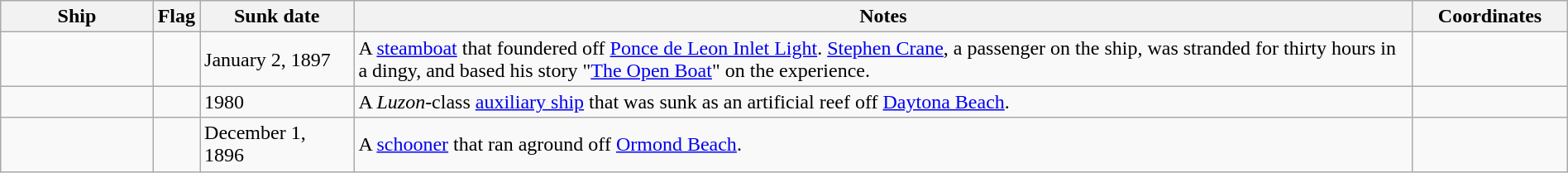<table class=wikitable | style = "width:100%">
<tr>
<th style="width:10%">Ship</th>
<th>Flag</th>
<th style="width:10%">Sunk date</th>
<th style="width:70%">Notes</th>
<th style="width:10%">Coordinates</th>
</tr>
<tr>
<td></td>
<td></td>
<td>January 2, 1897</td>
<td>A <a href='#'>steamboat</a> that foundered off <a href='#'>Ponce de Leon Inlet Light</a>. <a href='#'>Stephen Crane</a>, a passenger on the ship, was stranded for thirty hours in a dingy, and based his story "<a href='#'>The Open Boat</a>" on the experience.</td>
<td></td>
</tr>
<tr>
<td></td>
<td></td>
<td>1980</td>
<td>A <em>Luzon</em>-class <a href='#'>auxiliary ship</a> that was sunk as an artificial reef off <a href='#'>Daytona Beach</a>.</td>
<td></td>
</tr>
<tr>
<td></td>
<td></td>
<td>December 1, 1896</td>
<td>A <a href='#'>schooner</a> that ran aground off <a href='#'>Ormond Beach</a>.</td>
<td></td>
</tr>
</table>
